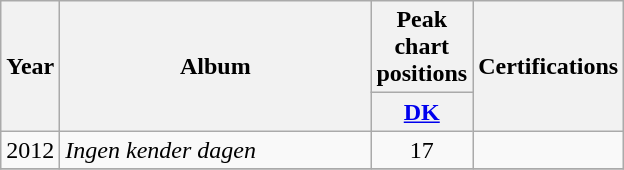<table class="wikitable">
<tr>
<th rowspan="2" align="center">Year</th>
<th rowspan="2" width="200" align="center">Album</th>
<th colspan="1" align="center">Peak chart positions</th>
<th rowspan="2" align="center">Certifications</th>
</tr>
<tr>
<th style="width:3em;font-size:100%"><a href='#'>DK</a><br></th>
</tr>
<tr>
<td rowspan="1" align="center">2012</td>
<td><em>Ingen kender dagen</em></td>
<td align="center">17</td>
<td></td>
</tr>
<tr>
</tr>
</table>
